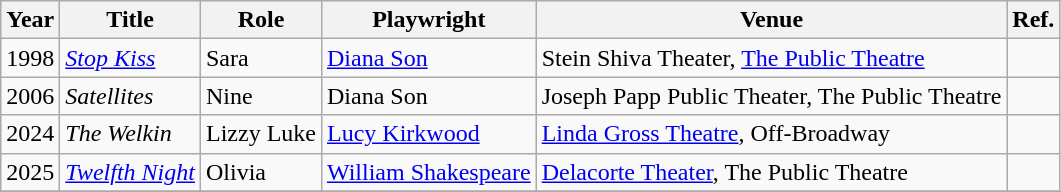<table class="wikitable plainrowheaders sortable">
<tr>
<th>Year</th>
<th>Title</th>
<th>Role</th>
<th>Playwright</th>
<th class="unsortable">Venue</th>
<th class="unsortable">Ref.</th>
</tr>
<tr>
<td>1998</td>
<td><em><a href='#'>Stop Kiss</a></em></td>
<td>Sara</td>
<td><a href='#'>Diana Son</a></td>
<td>Stein Shiva Theater, <a href='#'>The Public Theatre</a></td>
<td></td>
</tr>
<tr>
<td>2006</td>
<td><em>Satellites</em></td>
<td>Nine</td>
<td>Diana Son</td>
<td>Joseph Papp Public Theater, The Public Theatre</td>
<td></td>
</tr>
<tr>
<td>2024</td>
<td><em>The Welkin</em></td>
<td>Lizzy Luke</td>
<td><a href='#'>Lucy Kirkwood</a></td>
<td><a href='#'>Linda Gross Theatre</a>, Off-Broadway</td>
<td></td>
</tr>
<tr>
<td>2025</td>
<td><em><a href='#'>Twelfth Night</a></em></td>
<td>Olivia</td>
<td><a href='#'>William Shakespeare</a></td>
<td><a href='#'>Delacorte Theater</a>, The Public Theatre</td>
<td></td>
</tr>
<tr>
</tr>
</table>
